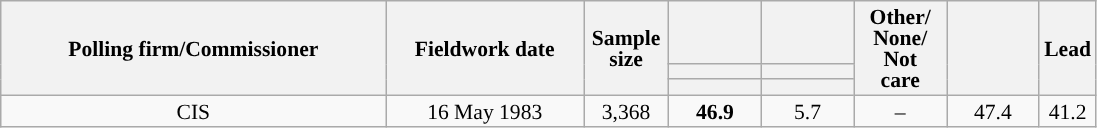<table class="wikitable collapsible collapsed" style="text-align:center; font-size:90%; line-height:14px;">
<tr style="height:42px;">
<th style="width:250px;" rowspan="3">Polling firm/Commissioner</th>
<th style="width:125px;" rowspan="3">Fieldwork date</th>
<th style="width:50px;" rowspan="3">Sample size</th>
<th style="width:55px;"></th>
<th style="width:55px;"></th>
<th style="width:55px;" rowspan="3">Other/<br>None/<br>Not<br>care</th>
<th style="width:55px;" rowspan="3"></th>
<th style="width:30px;" rowspan="3">Lead</th>
</tr>
<tr>
<th style="color:inherit;background:"></th>
<th style="color:inherit;background:"></th>
</tr>
<tr>
<th></th>
<th></th>
</tr>
<tr>
<td>CIS</td>
<td>16 May 1983</td>
<td>3,368</td>
<td><strong>46.9</strong></td>
<td>5.7</td>
<td>–</td>
<td>47.4</td>
<td style="background:">41.2</td>
</tr>
</table>
